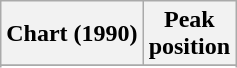<table class="wikitable sortable">
<tr>
<th align="left">Chart (1990)</th>
<th align="center">Peak<br>position</th>
</tr>
<tr>
</tr>
<tr>
</tr>
</table>
